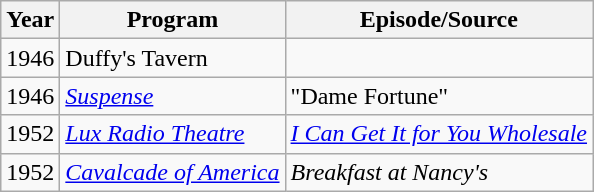<table class="wikitable">
<tr>
<th>Year</th>
<th>Program</th>
<th>Episode/Source</th>
</tr>
<tr>
<td>1946</td>
<td>Duffy's Tavern</td>
<td></td>
</tr>
<tr>
<td>1946</td>
<td><em><a href='#'>Suspense</a></em></td>
<td>"Dame Fortune"</td>
</tr>
<tr>
<td>1952</td>
<td><em><a href='#'>Lux Radio Theatre</a></em></td>
<td><em><a href='#'>I Can Get It for You Wholesale</a></em></td>
</tr>
<tr>
<td>1952</td>
<td><em><a href='#'>Cavalcade of America</a></em></td>
<td><em>Breakfast at Nancy's</em></td>
</tr>
</table>
